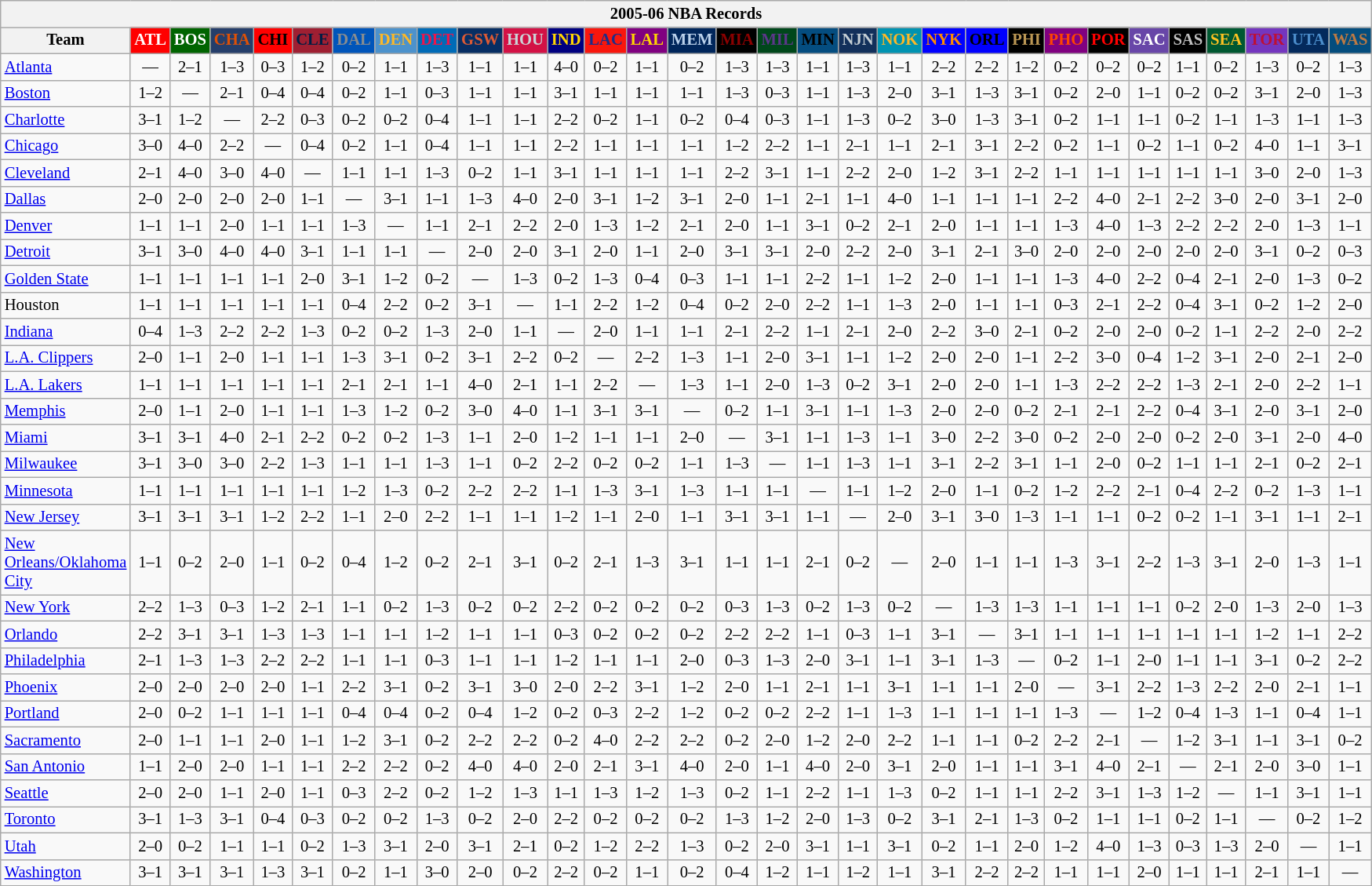<table class="wikitable" style="font-size:86%; text-align:center;">
<tr>
<th colspan=31>2005-06 NBA Records</th>
</tr>
<tr>
<th width=100>Team</th>
<th style="background:#FF0000;color:#FFFFFF;width=35">ATL</th>
<th style="background:#006400;color:#FFFFFF;width=35">BOS</th>
<th style="background:#253E6A;color:#DF5106;width=35">CHA</th>
<th style="background:#FF0000;color:#000000;width=35">CHI</th>
<th style="background:#9F1F32;color:#001D43;width=35">CLE</th>
<th style="background:#0055BA;color:#898D8F;width=35">DAL</th>
<th style="background:#4C92CC;color:#FDB827;width=35">DEN</th>
<th style="background:#006BB7;color:#ED164B;width=35">DET</th>
<th style="background:#072E63;color:#DC5A34;width=35">GSW</th>
<th style="background:#D31145;color:#CBD4D8;width=35">HOU</th>
<th style="background:#000080;color:#FFD700;width=35">IND</th>
<th style="background:#F9160D;color:#1A2E8B;width=35">LAC</th>
<th style="background:#800080;color:#FFD700;width=35">LAL</th>
<th style="background:#00265B;color:#BAD1EB;width=35">MEM</th>
<th style="background:#000000;color:#8B0000;width=35">MIA</th>
<th style="background:#00471B;color:#5C378A;width=35">MIL</th>
<th style="background:#044D80;color:#000000;width=35">MIN</th>
<th style="background:#12305B;color:#C4CED4;width=35">NJN</th>
<th style="background:#0093B1;color:#FDB827;width=35">NOK</th>
<th style="background:#0000FF;color:#FF8C00;width=35">NYK</th>
<th style="background:#0000FF;color:#000000;width=35">ORL</th>
<th style="background:#000000;color:#BB9754;width=35">PHI</th>
<th style="background:#800080;color:#FF4500;width=35">PHO</th>
<th style="background:#000000;color:#FF0000;width=35">POR</th>
<th style="background:#6846A8;color:#FFFFFF;width=35">SAC</th>
<th style="background:#000000;color:#C0C0C0;width=35">SAS</th>
<th style="background:#005831;color:#FFC322;width=35">SEA</th>
<th style="background:#7436BF;color:#BE0F34;width=35">TOR</th>
<th style="background:#042A5C;color:#4C8ECC;width=35">UTA</th>
<th style="background:#044D7D;color:#BC7A44;width=35">WAS</th>
</tr>
<tr>
<td style="text-align:left;"><a href='#'>Atlanta</a></td>
<td>—</td>
<td>2–1</td>
<td>1–3</td>
<td>0–3</td>
<td>1–2</td>
<td>0–2</td>
<td>1–1</td>
<td>1–3</td>
<td>1–1</td>
<td>1–1</td>
<td>4–0</td>
<td>0–2</td>
<td>1–1</td>
<td>0–2</td>
<td>1–3</td>
<td>1–3</td>
<td>1–1</td>
<td>1–3</td>
<td>1–1</td>
<td>2–2</td>
<td>2–2</td>
<td>1–2</td>
<td>0–2</td>
<td>0–2</td>
<td>0–2</td>
<td>1–1</td>
<td>0–2</td>
<td>1–3</td>
<td>0–2</td>
<td>1–3</td>
</tr>
<tr>
<td style="text-align:left;"><a href='#'>Boston</a></td>
<td>1–2</td>
<td>—</td>
<td>2–1</td>
<td>0–4</td>
<td>0–4</td>
<td>0–2</td>
<td>1–1</td>
<td>0–3</td>
<td>1–1</td>
<td>1–1</td>
<td>3–1</td>
<td>1–1</td>
<td>1–1</td>
<td>1–1</td>
<td>1–3</td>
<td>0–3</td>
<td>1–1</td>
<td>1–3</td>
<td>2–0</td>
<td>3–1</td>
<td>1–3</td>
<td>3–1</td>
<td>0–2</td>
<td>2–0</td>
<td>1–1</td>
<td>0–2</td>
<td>0–2</td>
<td>3–1</td>
<td>2–0</td>
<td>1–3</td>
</tr>
<tr>
<td style="text-align:left;"><a href='#'>Charlotte</a></td>
<td>3–1</td>
<td>1–2</td>
<td>—</td>
<td>2–2</td>
<td>0–3</td>
<td>0–2</td>
<td>0–2</td>
<td>0–4</td>
<td>1–1</td>
<td>1–1</td>
<td>2–2</td>
<td>0–2</td>
<td>1–1</td>
<td>0–2</td>
<td>0–4</td>
<td>0–3</td>
<td>1–1</td>
<td>1–3</td>
<td>0–2</td>
<td>3–0</td>
<td>1–3</td>
<td>3–1</td>
<td>0–2</td>
<td>1–1</td>
<td>1–1</td>
<td>0–2</td>
<td>1–1</td>
<td>1–3</td>
<td>1–1</td>
<td>1–3</td>
</tr>
<tr>
<td style="text-align:left;"><a href='#'>Chicago</a></td>
<td>3–0</td>
<td>4–0</td>
<td>2–2</td>
<td>—</td>
<td>0–4</td>
<td>0–2</td>
<td>1–1</td>
<td>0–4</td>
<td>1–1</td>
<td>1–1</td>
<td>2–2</td>
<td>1–1</td>
<td>1–1</td>
<td>1–1</td>
<td>1–2</td>
<td>2–2</td>
<td>1–1</td>
<td>2–1</td>
<td>1–1</td>
<td>2–1</td>
<td>3–1</td>
<td>2–2</td>
<td>0–2</td>
<td>1–1</td>
<td>0–2</td>
<td>1–1</td>
<td>0–2</td>
<td>4–0</td>
<td>1–1</td>
<td>3–1</td>
</tr>
<tr>
<td style="text-align:left;"><a href='#'>Cleveland</a></td>
<td>2–1</td>
<td>4–0</td>
<td>3–0</td>
<td>4–0</td>
<td>—</td>
<td>1–1</td>
<td>1–1</td>
<td>1–3</td>
<td>0–2</td>
<td>1–1</td>
<td>3–1</td>
<td>1–1</td>
<td>1–1</td>
<td>1–1</td>
<td>2–2</td>
<td>3–1</td>
<td>1–1</td>
<td>2–2</td>
<td>2–0</td>
<td>1–2</td>
<td>3–1</td>
<td>2–2</td>
<td>1–1</td>
<td>1–1</td>
<td>1–1</td>
<td>1–1</td>
<td>1–1</td>
<td>3–0</td>
<td>2–0</td>
<td>1–3</td>
</tr>
<tr>
<td style="text-align:left;"><a href='#'>Dallas</a></td>
<td>2–0</td>
<td>2–0</td>
<td>2–0</td>
<td>2–0</td>
<td>1–1</td>
<td>—</td>
<td>3–1</td>
<td>1–1</td>
<td>1–3</td>
<td>4–0</td>
<td>2–0</td>
<td>3–1</td>
<td>1–2</td>
<td>3–1</td>
<td>2–0</td>
<td>1–1</td>
<td>2–1</td>
<td>1–1</td>
<td>4–0</td>
<td>1–1</td>
<td>1–1</td>
<td>1–1</td>
<td>2–2</td>
<td>4–0</td>
<td>2–1</td>
<td>2–2</td>
<td>3–0</td>
<td>2–0</td>
<td>3–1</td>
<td>2–0</td>
</tr>
<tr>
<td style="text-align:left;"><a href='#'>Denver</a></td>
<td>1–1</td>
<td>1–1</td>
<td>2–0</td>
<td>1–1</td>
<td>1–1</td>
<td>1–3</td>
<td>—</td>
<td>1–1</td>
<td>2–1</td>
<td>2–2</td>
<td>2–0</td>
<td>1–3</td>
<td>1–2</td>
<td>2–1</td>
<td>2–0</td>
<td>1–1</td>
<td>3–1</td>
<td>0–2</td>
<td>2–1</td>
<td>2–0</td>
<td>1–1</td>
<td>1–1</td>
<td>1–3</td>
<td>4–0</td>
<td>1–3</td>
<td>2–2</td>
<td>2–2</td>
<td>2–0</td>
<td>1–3</td>
<td>1–1</td>
</tr>
<tr>
<td style="text-align:left;"><a href='#'>Detroit</a></td>
<td>3–1</td>
<td>3–0</td>
<td>4–0</td>
<td>4–0</td>
<td>3–1</td>
<td>1–1</td>
<td>1–1</td>
<td>—</td>
<td>2–0</td>
<td>2–0</td>
<td>3–1</td>
<td>2–0</td>
<td>1–1</td>
<td>2–0</td>
<td>3–1</td>
<td>3–1</td>
<td>2–0</td>
<td>2–2</td>
<td>2–0</td>
<td>3–1</td>
<td>2–1</td>
<td>3–0</td>
<td>2–0</td>
<td>2–0</td>
<td>2–0</td>
<td>2–0</td>
<td>2–0</td>
<td>3–1</td>
<td>0–2</td>
<td>0–3</td>
</tr>
<tr>
<td style="text-align:left;"><a href='#'>Golden State</a></td>
<td>1–1</td>
<td>1–1</td>
<td>1–1</td>
<td>1–1</td>
<td>2–0</td>
<td>3–1</td>
<td>1–2</td>
<td>0–2</td>
<td>—</td>
<td>1–3</td>
<td>0–2</td>
<td>1–3</td>
<td>0–4</td>
<td>0–3</td>
<td>1–1</td>
<td>1–1</td>
<td>2–2</td>
<td>1–1</td>
<td>1–2</td>
<td>2–0</td>
<td>1–1</td>
<td>1–1</td>
<td>1–3</td>
<td>4–0</td>
<td>2–2</td>
<td>0–4</td>
<td>2–1</td>
<td>2–0</td>
<td>1–3</td>
<td>0–2</td>
</tr>
<tr>
<td style="text-align:left;">Houston</td>
<td>1–1</td>
<td>1–1</td>
<td>1–1</td>
<td>1–1</td>
<td>1–1</td>
<td>0–4</td>
<td>2–2</td>
<td>0–2</td>
<td>3–1</td>
<td>—</td>
<td>1–1</td>
<td>2–2</td>
<td>1–2</td>
<td>0–4</td>
<td>0–2</td>
<td>2–0</td>
<td>2–2</td>
<td>1–1</td>
<td>1–3</td>
<td>2–0</td>
<td>1–1</td>
<td>1–1</td>
<td>0–3</td>
<td>2–1</td>
<td>2–2</td>
<td>0–4</td>
<td>3–1</td>
<td>0–2</td>
<td>1–2</td>
<td>2–0</td>
</tr>
<tr>
<td style="text-align:left;"><a href='#'>Indiana</a></td>
<td>0–4</td>
<td>1–3</td>
<td>2–2</td>
<td>2–2</td>
<td>1–3</td>
<td>0–2</td>
<td>0–2</td>
<td>1–3</td>
<td>2–0</td>
<td>1–1</td>
<td>—</td>
<td>2–0</td>
<td>1–1</td>
<td>1–1</td>
<td>2–1</td>
<td>2–2</td>
<td>1–1</td>
<td>2–1</td>
<td>2–0</td>
<td>2–2</td>
<td>3–0</td>
<td>2–1</td>
<td>0–2</td>
<td>2–0</td>
<td>2–0</td>
<td>0–2</td>
<td>1–1</td>
<td>2–2</td>
<td>2–0</td>
<td>2–2</td>
</tr>
<tr>
<td style="text-align:left;"><a href='#'>L.A. Clippers</a></td>
<td>2–0</td>
<td>1–1</td>
<td>2–0</td>
<td>1–1</td>
<td>1–1</td>
<td>1–3</td>
<td>3–1</td>
<td>0–2</td>
<td>3–1</td>
<td>2–2</td>
<td>0–2</td>
<td>—</td>
<td>2–2</td>
<td>1–3</td>
<td>1–1</td>
<td>2–0</td>
<td>3–1</td>
<td>1–1</td>
<td>1–2</td>
<td>2–0</td>
<td>2–0</td>
<td>1–1</td>
<td>2–2</td>
<td>3–0</td>
<td>0–4</td>
<td>1–2</td>
<td>3–1</td>
<td>2–0</td>
<td>2–1</td>
<td>2–0</td>
</tr>
<tr>
<td style="text-align:left;"><a href='#'>L.A. Lakers</a></td>
<td>1–1</td>
<td>1–1</td>
<td>1–1</td>
<td>1–1</td>
<td>1–1</td>
<td>2–1</td>
<td>2–1</td>
<td>1–1</td>
<td>4–0</td>
<td>2–1</td>
<td>1–1</td>
<td>2–2</td>
<td>—</td>
<td>1–3</td>
<td>1–1</td>
<td>2–0</td>
<td>1–3</td>
<td>0–2</td>
<td>3–1</td>
<td>2–0</td>
<td>2–0</td>
<td>1–1</td>
<td>1–3</td>
<td>2–2</td>
<td>2–2</td>
<td>1–3</td>
<td>2–1</td>
<td>2–0</td>
<td>2–2</td>
<td>1–1</td>
</tr>
<tr>
<td style="text-align:left;"><a href='#'>Memphis</a></td>
<td>2–0</td>
<td>1–1</td>
<td>2–0</td>
<td>1–1</td>
<td>1–1</td>
<td>1–3</td>
<td>1–2</td>
<td>0–2</td>
<td>3–0</td>
<td>4–0</td>
<td>1–1</td>
<td>3–1</td>
<td>3–1</td>
<td>—</td>
<td>0–2</td>
<td>1–1</td>
<td>3–1</td>
<td>1–1</td>
<td>1–3</td>
<td>2–0</td>
<td>2–0</td>
<td>0–2</td>
<td>2–1</td>
<td>2–1</td>
<td>2–2</td>
<td>0–4</td>
<td>3–1</td>
<td>2–0</td>
<td>3–1</td>
<td>2–0</td>
</tr>
<tr>
<td style="text-align:left;"><a href='#'>Miami</a></td>
<td>3–1</td>
<td>3–1</td>
<td>4–0</td>
<td>2–1</td>
<td>2–2</td>
<td>0–2</td>
<td>0–2</td>
<td>1–3</td>
<td>1–1</td>
<td>2–0</td>
<td>1–2</td>
<td>1–1</td>
<td>1–1</td>
<td>2–0</td>
<td>—</td>
<td>3–1</td>
<td>1–1</td>
<td>1–3</td>
<td>1–1</td>
<td>3–0</td>
<td>2–2</td>
<td>3–0</td>
<td>0–2</td>
<td>2–0</td>
<td>2–0</td>
<td>0–2</td>
<td>2–0</td>
<td>3–1</td>
<td>2–0</td>
<td>4–0</td>
</tr>
<tr>
<td style="text-align:left;"><a href='#'>Milwaukee</a></td>
<td>3–1</td>
<td>3–0</td>
<td>3–0</td>
<td>2–2</td>
<td>1–3</td>
<td>1–1</td>
<td>1–1</td>
<td>1–3</td>
<td>1–1</td>
<td>0–2</td>
<td>2–2</td>
<td>0–2</td>
<td>0–2</td>
<td>1–1</td>
<td>1–3</td>
<td>—</td>
<td>1–1</td>
<td>1–3</td>
<td>1–1</td>
<td>3–1</td>
<td>2–2</td>
<td>3–1</td>
<td>1–1</td>
<td>2–0</td>
<td>0–2</td>
<td>1–1</td>
<td>1–1</td>
<td>2–1</td>
<td>0–2</td>
<td>2–1</td>
</tr>
<tr>
<td style="text-align:left;"><a href='#'>Minnesota</a></td>
<td>1–1</td>
<td>1–1</td>
<td>1–1</td>
<td>1–1</td>
<td>1–1</td>
<td>1–2</td>
<td>1–3</td>
<td>0–2</td>
<td>2–2</td>
<td>2–2</td>
<td>1–1</td>
<td>1–3</td>
<td>3–1</td>
<td>1–3</td>
<td>1–1</td>
<td>1–1</td>
<td>—</td>
<td>1–1</td>
<td>1–2</td>
<td>2–0</td>
<td>1–1</td>
<td>0–2</td>
<td>1–2</td>
<td>2–2</td>
<td>2–1</td>
<td>0–4</td>
<td>2–2</td>
<td>0–2</td>
<td>1–3</td>
<td>1–1</td>
</tr>
<tr>
<td style="text-align:left;"><a href='#'>New Jersey</a></td>
<td>3–1</td>
<td>3–1</td>
<td>3–1</td>
<td>1–2</td>
<td>2–2</td>
<td>1–1</td>
<td>2–0</td>
<td>2–2</td>
<td>1–1</td>
<td>1–1</td>
<td>1–2</td>
<td>1–1</td>
<td>2–0</td>
<td>1–1</td>
<td>3–1</td>
<td>3–1</td>
<td>1–1</td>
<td>—</td>
<td>2–0</td>
<td>3–1</td>
<td>3–0</td>
<td>1–3</td>
<td>1–1</td>
<td>1–1</td>
<td>0–2</td>
<td>0–2</td>
<td>1–1</td>
<td>3–1</td>
<td>1–1</td>
<td>2–1</td>
</tr>
<tr>
<td style="text-align:left;"><a href='#'>New Orleans/Oklahoma City</a></td>
<td>1–1</td>
<td>0–2</td>
<td>2–0</td>
<td>1–1</td>
<td>0–2</td>
<td>0–4</td>
<td>1–2</td>
<td>0–2</td>
<td>2–1</td>
<td>3–1</td>
<td>0–2</td>
<td>2–1</td>
<td>1–3</td>
<td>3–1</td>
<td>1–1</td>
<td>1–1</td>
<td>2–1</td>
<td>0–2</td>
<td>—</td>
<td>2–0</td>
<td>1–1</td>
<td>1–1</td>
<td>1–3</td>
<td>3–1</td>
<td>2–2</td>
<td>1–3</td>
<td>3–1</td>
<td>2–0</td>
<td>1–3</td>
<td>1–1</td>
</tr>
<tr>
<td style="text-align:left;"><a href='#'>New York</a></td>
<td>2–2</td>
<td>1–3</td>
<td>0–3</td>
<td>1–2</td>
<td>2–1</td>
<td>1–1</td>
<td>0–2</td>
<td>1–3</td>
<td>0–2</td>
<td>0–2</td>
<td>2–2</td>
<td>0–2</td>
<td>0–2</td>
<td>0–2</td>
<td>0–3</td>
<td>1–3</td>
<td>0–2</td>
<td>1–3</td>
<td>0–2</td>
<td>—</td>
<td>1–3</td>
<td>1–3</td>
<td>1–1</td>
<td>1–1</td>
<td>1–1</td>
<td>0–2</td>
<td>2–0</td>
<td>1–3</td>
<td>2–0</td>
<td>1–3</td>
</tr>
<tr>
<td style="text-align:left;"><a href='#'>Orlando</a></td>
<td>2–2</td>
<td>3–1</td>
<td>3–1</td>
<td>1–3</td>
<td>1–3</td>
<td>1–1</td>
<td>1–1</td>
<td>1–2</td>
<td>1–1</td>
<td>1–1</td>
<td>0–3</td>
<td>0–2</td>
<td>0–2</td>
<td>0–2</td>
<td>2–2</td>
<td>2–2</td>
<td>1–1</td>
<td>0–3</td>
<td>1–1</td>
<td>3–1</td>
<td>—</td>
<td>3–1</td>
<td>1–1</td>
<td>1–1</td>
<td>1–1</td>
<td>1–1</td>
<td>1–1</td>
<td>1–2</td>
<td>1–1</td>
<td>2–2</td>
</tr>
<tr>
<td style="text-align:left;"><a href='#'>Philadelphia</a></td>
<td>2–1</td>
<td>1–3</td>
<td>1–3</td>
<td>2–2</td>
<td>2–2</td>
<td>1–1</td>
<td>1–1</td>
<td>0–3</td>
<td>1–1</td>
<td>1–1</td>
<td>1–2</td>
<td>1–1</td>
<td>1–1</td>
<td>2–0</td>
<td>0–3</td>
<td>1–3</td>
<td>2–0</td>
<td>3–1</td>
<td>1–1</td>
<td>3–1</td>
<td>1–3</td>
<td>—</td>
<td>0–2</td>
<td>1–1</td>
<td>2–0</td>
<td>1–1</td>
<td>1–1</td>
<td>3–1</td>
<td>0–2</td>
<td>2–2</td>
</tr>
<tr>
<td style="text-align:left;"><a href='#'>Phoenix</a></td>
<td>2–0</td>
<td>2–0</td>
<td>2–0</td>
<td>2–0</td>
<td>1–1</td>
<td>2–2</td>
<td>3–1</td>
<td>0–2</td>
<td>3–1</td>
<td>3–0</td>
<td>2–0</td>
<td>2–2</td>
<td>3–1</td>
<td>1–2</td>
<td>2–0</td>
<td>1–1</td>
<td>2–1</td>
<td>1–1</td>
<td>3–1</td>
<td>1–1</td>
<td>1–1</td>
<td>2–0</td>
<td>—</td>
<td>3–1</td>
<td>2–2</td>
<td>1–3</td>
<td>2–2</td>
<td>2–0</td>
<td>2–1</td>
<td>1–1</td>
</tr>
<tr>
<td style="text-align:left;"><a href='#'>Portland</a></td>
<td>2–0</td>
<td>0–2</td>
<td>1–1</td>
<td>1–1</td>
<td>1–1</td>
<td>0–4</td>
<td>0–4</td>
<td>0–2</td>
<td>0–4</td>
<td>1–2</td>
<td>0–2</td>
<td>0–3</td>
<td>2–2</td>
<td>1–2</td>
<td>0–2</td>
<td>0–2</td>
<td>2–2</td>
<td>1–1</td>
<td>1–3</td>
<td>1–1</td>
<td>1–1</td>
<td>1–1</td>
<td>1–3</td>
<td>—</td>
<td>1–2</td>
<td>0–4</td>
<td>1–3</td>
<td>1–1</td>
<td>0–4</td>
<td>1–1</td>
</tr>
<tr>
<td style="text-align:left;"><a href='#'>Sacramento</a></td>
<td>2–0</td>
<td>1–1</td>
<td>1–1</td>
<td>2–0</td>
<td>1–1</td>
<td>1–2</td>
<td>3–1</td>
<td>0–2</td>
<td>2–2</td>
<td>2–2</td>
<td>0–2</td>
<td>4–0</td>
<td>2–2</td>
<td>2–2</td>
<td>0–2</td>
<td>2–0</td>
<td>1–2</td>
<td>2–0</td>
<td>2–2</td>
<td>1–1</td>
<td>1–1</td>
<td>0–2</td>
<td>2–2</td>
<td>2–1</td>
<td>—</td>
<td>1–2</td>
<td>3–1</td>
<td>1–1</td>
<td>3–1</td>
<td>0–2</td>
</tr>
<tr>
<td style="text-align:left;"><a href='#'>San Antonio</a></td>
<td>1–1</td>
<td>2–0</td>
<td>2–0</td>
<td>1–1</td>
<td>1–1</td>
<td>2–2</td>
<td>2–2</td>
<td>0–2</td>
<td>4–0</td>
<td>4–0</td>
<td>2–0</td>
<td>2–1</td>
<td>3–1</td>
<td>4–0</td>
<td>2–0</td>
<td>1–1</td>
<td>4–0</td>
<td>2–0</td>
<td>3–1</td>
<td>2–0</td>
<td>1–1</td>
<td>1–1</td>
<td>3–1</td>
<td>4–0</td>
<td>2–1</td>
<td>—</td>
<td>2–1</td>
<td>2–0</td>
<td>3–0</td>
<td>1–1</td>
</tr>
<tr>
<td style="text-align:left;"><a href='#'>Seattle</a></td>
<td>2–0</td>
<td>2–0</td>
<td>1–1</td>
<td>2–0</td>
<td>1–1</td>
<td>0–3</td>
<td>2–2</td>
<td>0–2</td>
<td>1–2</td>
<td>1–3</td>
<td>1–1</td>
<td>1–3</td>
<td>1–2</td>
<td>1–3</td>
<td>0–2</td>
<td>1–1</td>
<td>2–2</td>
<td>1–1</td>
<td>1–3</td>
<td>0–2</td>
<td>1–1</td>
<td>1–1</td>
<td>2–2</td>
<td>3–1</td>
<td>1–3</td>
<td>1–2</td>
<td>—</td>
<td>1–1</td>
<td>3–1</td>
<td>1–1</td>
</tr>
<tr>
<td style="text-align:left;"><a href='#'>Toronto</a></td>
<td>3–1</td>
<td>1–3</td>
<td>3–1</td>
<td>0–4</td>
<td>0–3</td>
<td>0–2</td>
<td>0–2</td>
<td>1–3</td>
<td>0–2</td>
<td>2–0</td>
<td>2–2</td>
<td>0–2</td>
<td>0–2</td>
<td>0–2</td>
<td>1–3</td>
<td>1–2</td>
<td>2–0</td>
<td>1–3</td>
<td>0–2</td>
<td>3–1</td>
<td>2–1</td>
<td>1–3</td>
<td>0–2</td>
<td>1–1</td>
<td>1–1</td>
<td>0–2</td>
<td>1–1</td>
<td>—</td>
<td>0–2</td>
<td>1–2</td>
</tr>
<tr>
<td style="text-align:left;"><a href='#'>Utah</a></td>
<td>2–0</td>
<td>0–2</td>
<td>1–1</td>
<td>1–1</td>
<td>0–2</td>
<td>1–3</td>
<td>3–1</td>
<td>2–0</td>
<td>3–1</td>
<td>2–1</td>
<td>0–2</td>
<td>1–2</td>
<td>2–2</td>
<td>1–3</td>
<td>0–2</td>
<td>2–0</td>
<td>3–1</td>
<td>1–1</td>
<td>3–1</td>
<td>0–2</td>
<td>1–1</td>
<td>2–0</td>
<td>1–2</td>
<td>4–0</td>
<td>1–3</td>
<td>0–3</td>
<td>1–3</td>
<td>2–0</td>
<td>—</td>
<td>1–1</td>
</tr>
<tr>
<td style="text-align:left;"><a href='#'>Washington</a></td>
<td>3–1</td>
<td>3–1</td>
<td>3–1</td>
<td>1–3</td>
<td>3–1</td>
<td>0–2</td>
<td>1–1</td>
<td>3–0</td>
<td>2–0</td>
<td>0–2</td>
<td>2–2</td>
<td>0–2</td>
<td>1–1</td>
<td>0–2</td>
<td>0–4</td>
<td>1–2</td>
<td>1–1</td>
<td>1–2</td>
<td>1–1</td>
<td>3–1</td>
<td>2–2</td>
<td>2–2</td>
<td>1–1</td>
<td>1–1</td>
<td>2–0</td>
<td>1–1</td>
<td>1–1</td>
<td>2–1</td>
<td>1–1</td>
<td>—</td>
</tr>
</table>
